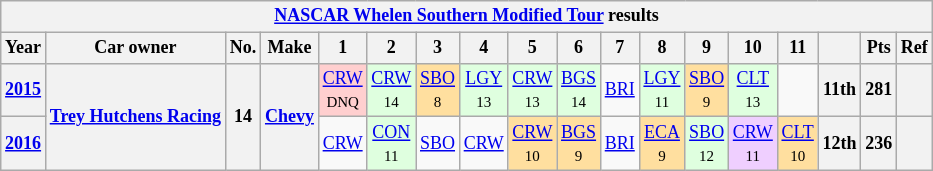<table class="wikitable" style="text-align:center; font-size:75%">
<tr>
<th colspan=18><a href='#'>NASCAR Whelen Southern Modified Tour</a> results</th>
</tr>
<tr>
<th>Year</th>
<th>Car owner</th>
<th>No.</th>
<th>Make</th>
<th>1</th>
<th>2</th>
<th>3</th>
<th>4</th>
<th>5</th>
<th>6</th>
<th>7</th>
<th>8</th>
<th>9</th>
<th>10</th>
<th>11</th>
<th></th>
<th>Pts</th>
<th>Ref</th>
</tr>
<tr>
<th><a href='#'>2015</a></th>
<th rowspan=2><a href='#'>Trey Hutchens Racing</a></th>
<th rowspan=2>14</th>
<th rowspan=2><a href='#'>Chevy</a></th>
<td style="background:#FFCFCF;"><a href='#'>CRW</a><br><small>DNQ</small></td>
<td style="background:#DFFFDF;"><a href='#'>CRW</a><br><small>14</small></td>
<td style="background:#FFDF9F;"><a href='#'>SBO</a><br><small>8</small></td>
<td style="background:#DFFFDF;"><a href='#'>LGY</a><br><small>13</small></td>
<td style="background:#DFFFDF;"><a href='#'>CRW</a><br><small>13</small></td>
<td style="background:#DFFFDF;"><a href='#'>BGS</a><br><small>14</small></td>
<td><a href='#'>BRI</a></td>
<td style="background:#DFFFDF;"><a href='#'>LGY</a><br><small>11</small></td>
<td style="background:#FFDF9F;"><a href='#'>SBO</a><br><small>9</small></td>
<td style="background:#DFFFDF;"><a href='#'>CLT</a><br><small>13</small></td>
<td></td>
<th>11th</th>
<th>281</th>
<th></th>
</tr>
<tr>
<th><a href='#'>2016</a></th>
<td><a href='#'>CRW</a></td>
<td style="background:#DFFFDF;"><a href='#'>CON</a><br><small>11</small></td>
<td><a href='#'>SBO</a></td>
<td><a href='#'>CRW</a></td>
<td style="background:#FFDF9F;"><a href='#'>CRW</a><br><small>10</small></td>
<td style="background:#FFDF9F;"><a href='#'>BGS</a><br><small>9</small></td>
<td><a href='#'>BRI</a></td>
<td style="background:#FFDF9F;"><a href='#'>ECA</a><br><small>9</small></td>
<td style="background:#DFFFDF;"><a href='#'>SBO</a><br><small>12</small></td>
<td style="background:#EFCFFF;"><a href='#'>CRW</a><br><small>11</small></td>
<td style="background:#FFDF9F;"><a href='#'>CLT</a><br><small>10</small></td>
<th>12th</th>
<th>236</th>
<th></th>
</tr>
</table>
